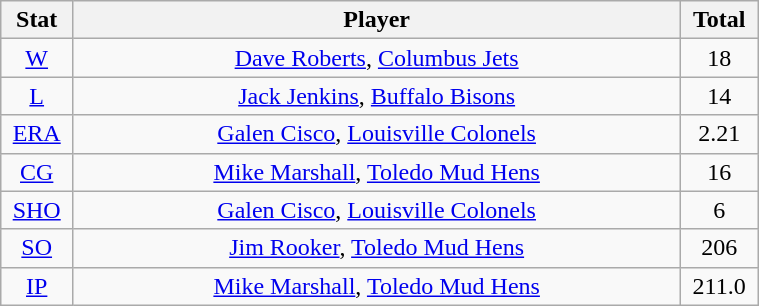<table class="wikitable" width="40%" style="text-align:center;">
<tr>
<th width="5%">Stat</th>
<th width="60%">Player</th>
<th width="5%">Total</th>
</tr>
<tr>
<td><a href='#'>W</a></td>
<td><a href='#'>Dave Roberts</a>, <a href='#'>Columbus Jets</a></td>
<td>18</td>
</tr>
<tr>
<td><a href='#'>L</a></td>
<td><a href='#'>Jack Jenkins</a>, <a href='#'>Buffalo Bisons</a></td>
<td>14</td>
</tr>
<tr>
<td><a href='#'>ERA</a></td>
<td><a href='#'>Galen Cisco</a>, <a href='#'>Louisville Colonels</a></td>
<td>2.21</td>
</tr>
<tr>
<td><a href='#'>CG</a></td>
<td><a href='#'>Mike Marshall</a>, <a href='#'>Toledo Mud Hens</a></td>
<td>16</td>
</tr>
<tr>
<td><a href='#'>SHO</a></td>
<td><a href='#'>Galen Cisco</a>, <a href='#'>Louisville Colonels</a></td>
<td>6</td>
</tr>
<tr>
<td><a href='#'>SO</a></td>
<td><a href='#'>Jim Rooker</a>, <a href='#'>Toledo Mud Hens</a></td>
<td>206</td>
</tr>
<tr>
<td><a href='#'>IP</a></td>
<td><a href='#'>Mike Marshall</a>, <a href='#'>Toledo Mud Hens</a></td>
<td>211.0</td>
</tr>
</table>
